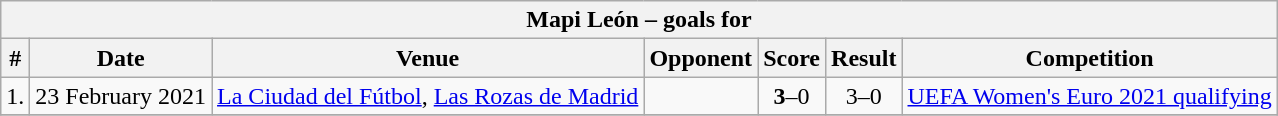<table class="wikitable">
<tr>
<th colspan="7"><strong>Mapi León – goals for </strong></th>
</tr>
<tr>
<th>#</th>
<th>Date</th>
<th>Venue</th>
<th>Opponent</th>
<th>Score</th>
<th>Result</th>
<th>Competition</th>
</tr>
<tr>
<td align="center">1.</td>
<td>23 February 2021</td>
<td><a href='#'>La Ciudad del Fútbol</a>, <a href='#'>Las Rozas de Madrid</a></td>
<td></td>
<td align="center"><strong>3</strong>–0</td>
<td align="center">3–0</td>
<td><a href='#'>UEFA Women's Euro 2021 qualifying</a></td>
</tr>
<tr>
</tr>
</table>
